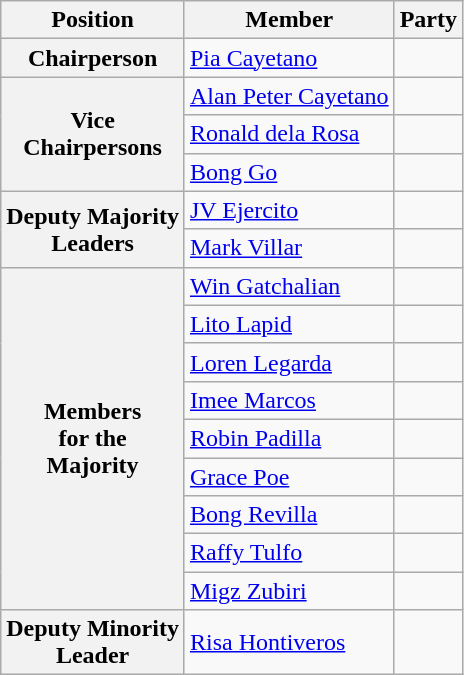<table class="wikitable">
<tr>
<th>Position</th>
<th>Member</th>
<th colspan="2">Party</th>
</tr>
<tr>
<th><strong>Chairperson</strong></th>
<td><a href='#'>Pia Cayetano</a></td>
<td></td>
</tr>
<tr>
<th rowspan="3"><strong>Vice<br>Chairpersons</strong></th>
<td><a href='#'>Alan Peter Cayetano</a></td>
<td></td>
</tr>
<tr>
<td><a href='#'>Ronald dela Rosa</a></td>
<td></td>
</tr>
<tr>
<td><a href='#'>Bong Go</a></td>
<td></td>
</tr>
<tr>
<th rowspan="2"><strong>Deputy Majority<br>Leaders</strong></th>
<td><a href='#'>JV Ejercito</a></td>
<td></td>
</tr>
<tr>
<td><a href='#'>Mark Villar</a></td>
<td></td>
</tr>
<tr>
<th rowspan="9"><strong>Members</strong><br><strong>for the</strong><br><strong>Majority</strong></th>
<td><a href='#'>Win Gatchalian</a></td>
<td></td>
</tr>
<tr>
<td><a href='#'>Lito Lapid</a></td>
<td></td>
</tr>
<tr>
<td><a href='#'>Loren Legarda</a></td>
<td></td>
</tr>
<tr>
<td><a href='#'>Imee Marcos</a></td>
<td></td>
</tr>
<tr>
<td><a href='#'>Robin Padilla</a></td>
<td></td>
</tr>
<tr>
<td><a href='#'>Grace Poe</a></td>
<td></td>
</tr>
<tr>
<td><a href='#'>Bong Revilla</a></td>
<td></td>
</tr>
<tr>
<td><a href='#'>Raffy Tulfo</a></td>
<td></td>
</tr>
<tr>
<td><a href='#'>Migz Zubiri</a></td>
<td></td>
</tr>
<tr>
<th><strong>Deputy Minority</strong><br><strong>Leader</strong></th>
<td><a href='#'>Risa Hontiveros</a></td>
<td></td>
</tr>
</table>
